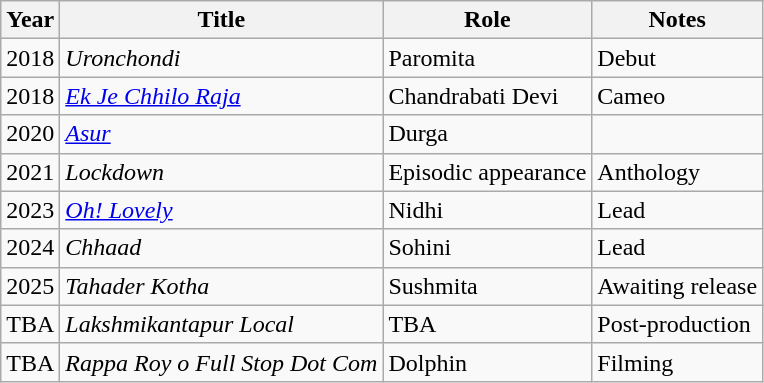<table class="wikitable sortable">
<tr>
<th>Year</th>
<th>Title</th>
<th>Role</th>
<th>Notes</th>
</tr>
<tr>
<td>2018</td>
<td><em>Uronchondi</em></td>
<td>Paromita</td>
<td>Debut</td>
</tr>
<tr>
<td>2018</td>
<td><em><a href='#'>Ek Je Chhilo Raja</a></em></td>
<td>Chandrabati Devi</td>
<td>Cameo</td>
</tr>
<tr>
<td>2020</td>
<td><em><a href='#'>Asur</a></em></td>
<td>Durga</td>
<td></td>
</tr>
<tr>
<td>2021</td>
<td><em>Lockdown</em></td>
<td>Episodic appearance</td>
<td>Anthology</td>
</tr>
<tr>
<td>2023</td>
<td><em><a href='#'>Oh! Lovely</a></em></td>
<td>Nidhi</td>
<td>Lead</td>
</tr>
<tr>
<td>2024</td>
<td><em>Chhaad</em></td>
<td>Sohini</td>
<td>Lead</td>
</tr>
<tr>
<td>2025</td>
<td><em>Tahader Kotha</em></td>
<td>Sushmita</td>
<td>Awaiting release</td>
</tr>
<tr>
<td>TBA</td>
<td><em>Lakshmikantapur Local</em></td>
<td>TBA</td>
<td>Post-production</td>
</tr>
<tr>
<td>TBA</td>
<td><em>Rappa Roy o Full Stop Dot Com</em></td>
<td>Dolphin</td>
<td>Filming</td>
</tr>
</table>
